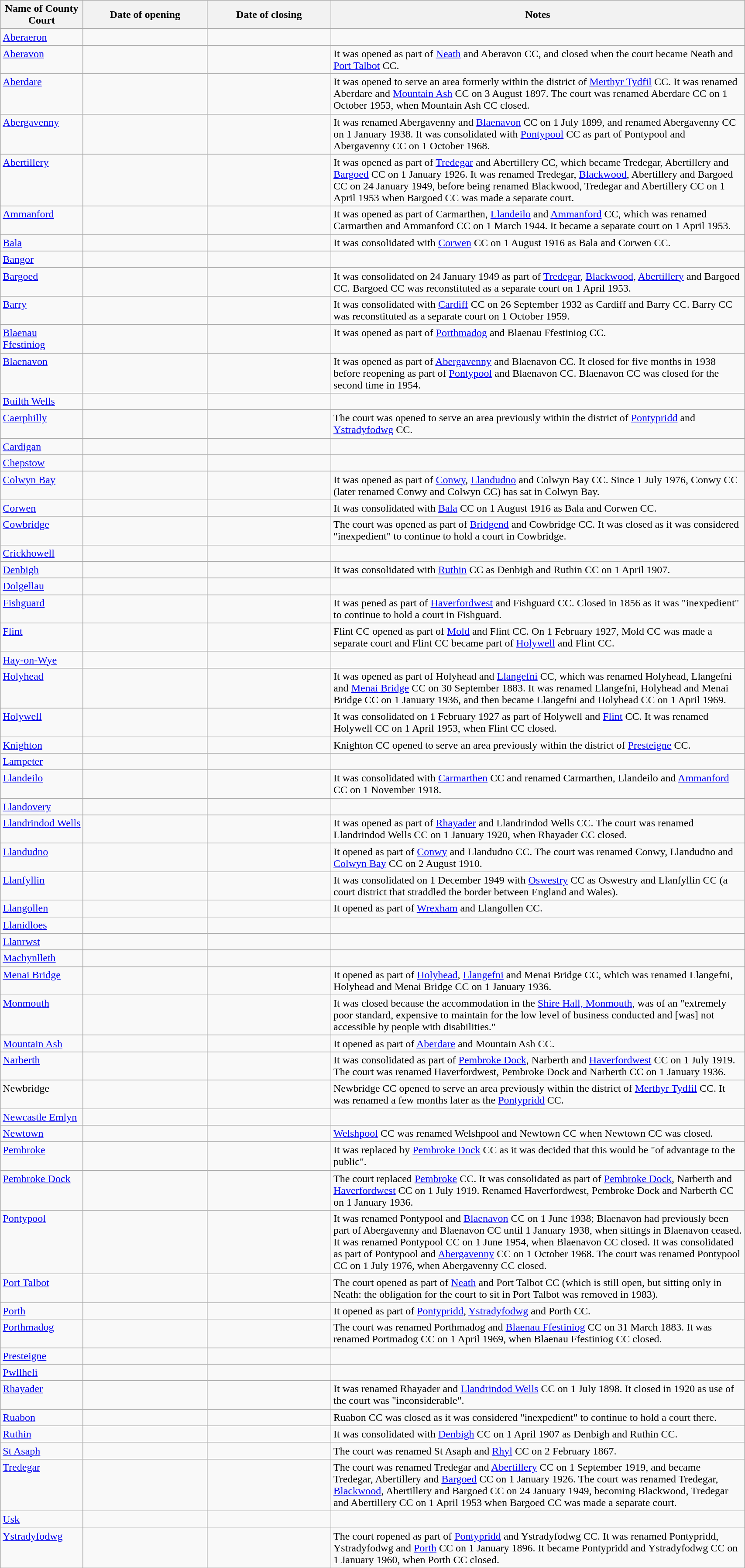<table class="wikitable sortable" style="width:90%">
<tr>
<th width="10%">Name of County Court</th>
<th width="15%">Date of opening</th>
<th width="15%">Date of closing</th>
<th width="50%" class="unsortable">Notes</th>
</tr>
<tr valign="top">
<td><a href='#'>Aberaeron</a></td>
<td align="center"></td>
<td align="center"></td>
<td></td>
</tr>
<tr valign="top">
<td><a href='#'>Aberavon</a></td>
<td align="center"></td>
<td align="center"></td>
<td>It was opened as part of <a href='#'>Neath</a> and Aberavon CC, and closed when the court became Neath and <a href='#'>Port Talbot</a> CC.</td>
</tr>
<tr valign="top">
<td><a href='#'>Aberdare</a></td>
<td align="center"></td>
<td align="center"></td>
<td>It was opened to serve an area formerly within the district of <a href='#'>Merthyr Tydfil</a> CC. It was renamed Aberdare and <a href='#'>Mountain Ash</a> CC on 3 August 1897. The court was renamed Aberdare CC on 1 October 1953, when Mountain Ash CC closed.</td>
</tr>
<tr valign="top">
<td><a href='#'>Abergavenny</a></td>
<td align="center"></td>
<td align="center"></td>
<td>It was renamed Abergavenny and <a href='#'>Blaenavon</a> CC on 1 July 1899, and renamed Abergavenny CC on 1 January 1938. It was consolidated with <a href='#'>Pontypool</a> CC as part of Pontypool and Abergavenny CC on 1 October 1968.</td>
</tr>
<tr valign="top">
<td><a href='#'>Abertillery</a></td>
<td align="center"></td>
<td align="center"></td>
<td>It was opened as part of <a href='#'>Tredegar</a> and Abertillery CC, which became Tredegar, Abertillery and <a href='#'>Bargoed</a> CC on 1 January 1926. It was renamed Tredegar, <a href='#'>Blackwood</a>, Abertillery and Bargoed CC on 24 January 1949, before being renamed Blackwood, Tredegar and Abertillery CC on 1 April 1953 when Bargoed CC was made a separate court.</td>
</tr>
<tr valign="top">
<td><a href='#'>Ammanford</a></td>
<td align="center"></td>
<td align="center"></td>
<td>It was opened as part of Carmarthen, <a href='#'>Llandeilo</a> and <a href='#'>Ammanford</a> CC, which was renamed Carmarthen and Ammanford CC on 1 March 1944. It became a separate court on 1 April 1953.</td>
</tr>
<tr valign="top">
<td><a href='#'>Bala</a></td>
<td align="center"></td>
<td align="center"></td>
<td>It was consolidated with <a href='#'>Corwen</a> CC on 1 August 1916 as Bala and Corwen CC.</td>
</tr>
<tr valign="top">
<td><a href='#'>Bangor</a></td>
<td align="center"></td>
<td align="center"></td>
<td></td>
</tr>
<tr valign="top">
<td><a href='#'>Bargoed</a></td>
<td align="center"></td>
<td align="center"></td>
<td>It was consolidated on 24 January 1949 as part of <a href='#'>Tredegar</a>, <a href='#'>Blackwood</a>, <a href='#'>Abertillery</a> and Bargoed CC. Bargoed CC was reconstituted as a separate court on 1 April 1953.</td>
</tr>
<tr valign="top">
<td><a href='#'>Barry</a></td>
<td align="center"></td>
<td align="center"></td>
<td>It was consolidated with <a href='#'>Cardiff</a> CC on 26 September 1932 as Cardiff and Barry CC. Barry CC was reconstituted as a separate court on 1 October 1959.</td>
</tr>
<tr valign="top">
<td><a href='#'>Blaenau Ffestiniog</a></td>
<td align="center"></td>
<td align="center"></td>
<td>It was opened as part of <a href='#'>Porthmadog</a> and Blaenau Ffestiniog CC.</td>
</tr>
<tr valign="top">
<td><a href='#'>Blaenavon</a></td>
<td align="center"><br></td>
<td align="center"><br></td>
<td>It was opened as part of <a href='#'>Abergavenny</a> and Blaenavon CC. It closed for five months in 1938 before reopening as part of <a href='#'>Pontypool</a> and Blaenavon CC. Blaenavon CC was closed for the second time in 1954.</td>
</tr>
<tr valign="top">
<td><a href='#'>Builth Wells</a></td>
<td align="center"></td>
<td align="center"></td>
<td></td>
</tr>
<tr valign="top">
<td><a href='#'>Caerphilly</a></td>
<td align="center"></td>
<td align="center"></td>
<td>The court was opened to serve an area previously within the district of <a href='#'>Pontypridd</a> and <a href='#'>Ystradyfodwg</a> CC.</td>
</tr>
<tr valign="top">
<td><a href='#'>Cardigan</a></td>
<td align="center"></td>
<td align="center"></td>
<td></td>
</tr>
<tr valign="top">
<td><a href='#'>Chepstow</a></td>
<td align="center"></td>
<td align="center"></td>
<td></td>
</tr>
<tr valign="top">
<td><a href='#'>Colwyn Bay</a></td>
<td align="center"></td>
<td align="center"></td>
<td>It was opened as part of <a href='#'>Conwy</a>, <a href='#'>Llandudno</a> and Colwyn Bay CC. Since 1 July 1976, Conwy CC (later renamed Conwy and Colwyn CC) has sat in Colwyn Bay.</td>
</tr>
<tr valign="top">
<td><a href='#'>Corwen</a></td>
<td align="center"></td>
<td align="center"></td>
<td>It was consolidated with <a href='#'>Bala</a> CC on 1 August 1916 as Bala and Corwen CC.</td>
</tr>
<tr valign="top">
<td><a href='#'>Cowbridge</a></td>
<td align="center"></td>
<td align="center"></td>
<td>The court was opened as part of <a href='#'>Bridgend</a> and Cowbridge CC. It was closed as it was considered "inexpedient" to continue to hold a court in Cowbridge.</td>
</tr>
<tr valign="top">
<td><a href='#'>Crickhowell</a></td>
<td align="center"></td>
<td align="center"></td>
<td></td>
</tr>
<tr valign="top">
<td><a href='#'>Denbigh</a></td>
<td align="center"></td>
<td align="center"></td>
<td>It was consolidated with <a href='#'>Ruthin</a> CC as Denbigh and Ruthin CC on 1 April 1907.</td>
</tr>
<tr valign="top">
<td><a href='#'>Dolgellau</a></td>
<td align="center"></td>
<td align="center"></td>
<td></td>
</tr>
<tr valign="top">
<td><a href='#'>Fishguard</a></td>
<td align="center"></td>
<td align="center"></td>
<td>It was pened as part of <a href='#'>Haverfordwest</a> and Fishguard CC. Closed in 1856 as it was "inexpedient" to continue to hold a court in Fishguard.</td>
</tr>
<tr valign="top">
<td><a href='#'>Flint</a></td>
<td align="center"></td>
<td align="center"></td>
<td>Flint CC opened as part of <a href='#'>Mold</a> and Flint CC. On 1 February 1927, Mold CC was made a separate court and Flint CC became part of <a href='#'>Holywell</a> and Flint CC.</td>
</tr>
<tr valign="top">
<td><a href='#'>Hay-on-Wye</a></td>
<td align="center"></td>
<td align="center"></td>
<td></td>
</tr>
<tr valign="top">
<td><a href='#'>Holyhead</a></td>
<td align="center"></td>
<td align="center"></td>
<td>It was opened as part of Holyhead and <a href='#'>Llangefni</a> CC, which was renamed Holyhead, Llangefni and <a href='#'>Menai Bridge</a> CC on 30 September 1883. It was renamed Llangefni, Holyhead and Menai Bridge CC on 1 January 1936, and then became Llangefni and Holyhead CC on 1 April 1969.</td>
</tr>
<tr valign="top">
<td><a href='#'>Holywell</a></td>
<td align="center"></td>
<td align="center"></td>
<td>It was consolidated on 1 February 1927 as part of Holywell and <a href='#'>Flint</a> CC. It was renamed Holywell CC on 1 April 1953, when Flint CC closed.</td>
</tr>
<tr valign="top">
<td><a href='#'>Knighton</a></td>
<td align="center"></td>
<td align="center"></td>
<td>Knighton CC opened to serve an area previously within the district of <a href='#'>Presteigne</a> CC.</td>
</tr>
<tr valign="top">
<td><a href='#'>Lampeter</a></td>
<td align="center"></td>
<td align="center"></td>
<td></td>
</tr>
<tr valign="top">
<td><a href='#'>Llandeilo</a></td>
<td align="center"></td>
<td align="center"></td>
<td>It was consolidated with <a href='#'>Carmarthen</a> CC and renamed Carmarthen, Llandeilo and <a href='#'>Ammanford</a> CC on 1 November 1918.</td>
</tr>
<tr valign="top">
<td><a href='#'>Llandovery</a></td>
<td align="center"></td>
<td align="center"></td>
<td></td>
</tr>
<tr valign="top">
<td><a href='#'>Llandrindod Wells</a></td>
<td align="center"></td>
<td align="center"></td>
<td>It was opened as part of <a href='#'>Rhayader</a> and Llandrindod Wells CC. The court was renamed Llandrindod Wells CC on 1 January 1920, when Rhayader CC closed.</td>
</tr>
<tr valign="top">
<td><a href='#'>Llandudno</a></td>
<td align="center"></td>
<td align="center"></td>
<td>It opened as part of <a href='#'>Conwy</a> and Llandudno CC. The court was renamed Conwy, Llandudno and <a href='#'>Colwyn Bay</a> CC on 2 August 1910.</td>
</tr>
<tr valign="top">
<td><a href='#'>Llanfyllin</a></td>
<td align="center"></td>
<td align="center"></td>
<td>It was consolidated on 1 December 1949 with <a href='#'>Oswestry</a> CC as Oswestry and Llanfyllin CC (a court district that straddled the border between England and Wales).</td>
</tr>
<tr valign="top">
<td><a href='#'>Llangollen</a></td>
<td align="center"></td>
<td align="center"></td>
<td>It opened as part of <a href='#'>Wrexham</a> and Llangollen CC.</td>
</tr>
<tr valign="top">
<td><a href='#'>Llanidloes</a></td>
<td align="center"></td>
<td align="center"></td>
<td></td>
</tr>
<tr valign="top">
<td><a href='#'>Llanrwst</a></td>
<td align="center"></td>
<td align="center"></td>
<td></td>
</tr>
<tr valign="top">
<td><a href='#'>Machynlleth</a></td>
<td align="center"></td>
<td align="center"></td>
<td></td>
</tr>
<tr valign="top">
<td><a href='#'>Menai Bridge</a></td>
<td align="center"></td>
<td align="center"></td>
<td>It opened as part of <a href='#'>Holyhead</a>, <a href='#'>Llangefni</a> and Menai Bridge CC, which was renamed Llangefni, Holyhead and Menai Bridge CC on 1 January 1936.</td>
</tr>
<tr valign="top">
<td><a href='#'>Monmouth</a></td>
<td align="center"></td>
<td align="center"></td>
<td>It was closed because the accommodation in the <a href='#'>Shire Hall, Monmouth</a>, was of an "extremely poor standard, expensive to maintain for the low level of business conducted and [was] not accessible by people with disabilities."</td>
</tr>
<tr valign="top">
<td><a href='#'>Mountain Ash</a></td>
<td align="center"></td>
<td align="center"></td>
<td>It opened as part of <a href='#'>Aberdare</a> and Mountain Ash CC.</td>
</tr>
<tr valign="top">
<td><a href='#'>Narberth</a></td>
<td align="center"></td>
<td align="center"></td>
<td>It was consolidated as part of <a href='#'>Pembroke Dock</a>, Narberth and <a href='#'>Haverfordwest</a> CC on 1 July 1919. The court was renamed Haverfordwest, Pembroke Dock and Narberth CC on 1 January 1936.</td>
</tr>
<tr valign="top">
<td>Newbridge</td>
<td align="center"></td>
<td align="center"></td>
<td>Newbridge CC opened to serve an area previously within the district of <a href='#'>Merthyr Tydfil</a> CC. It was renamed a few months later as the <a href='#'>Pontypridd</a> CC. </td>
</tr>
<tr valign="top">
<td><a href='#'>Newcastle Emlyn</a></td>
<td align="center"></td>
<td align="center"></td>
<td></td>
</tr>
<tr valign="top">
<td><a href='#'>Newtown</a></td>
<td align="center"></td>
<td align="center"></td>
<td><a href='#'>Welshpool</a> CC was renamed Welshpool and Newtown CC when Newtown CC was closed.</td>
</tr>
<tr valign="top">
<td><a href='#'>Pembroke</a></td>
<td align="center"></td>
<td align="center"></td>
<td>It was replaced by <a href='#'>Pembroke Dock</a> CC as it was decided that this would be "of advantage to the public".</td>
</tr>
<tr valign="top">
<td><a href='#'>Pembroke Dock</a></td>
<td align="center"></td>
<td align="center"></td>
<td>The court replaced <a href='#'>Pembroke</a> CC. It was consolidated as part of <a href='#'>Pembroke Dock</a>, Narberth and <a href='#'>Haverfordwest</a> CC on 1 July 1919. Renamed Haverfordwest, Pembroke Dock and Narberth CC on 1 January 1936.</td>
</tr>
<tr valign="top">
<td><a href='#'>Pontypool</a></td>
<td align="center"></td>
<td align="center"></td>
<td>It was renamed Pontypool and <a href='#'>Blaenavon</a> CC on 1 June 1938; Blaenavon had previously been part of Abergavenny and Blaenavon CC until 1 January 1938, when sittings in Blaenavon ceased. It was renamed Pontypool CC on 1 June 1954, when Blaenavon CC closed. It was consolidated as part of Pontypool and <a href='#'>Abergavenny</a> CC on 1 October 1968. The court was renamed Pontypool CC on 1 July 1976, when Abergavenny CC closed.</td>
</tr>
<tr valign="top">
<td><a href='#'>Port Talbot</a></td>
<td align="center"></td>
<td align="center"></td>
<td>The court opened as part of <a href='#'>Neath</a> and Port Talbot CC (which is still open, but sitting only in Neath: the obligation for the court to sit in Port Talbot was removed in 1983).</td>
</tr>
<tr valign="top">
<td><a href='#'>Porth</a></td>
<td align="center"></td>
<td align="center"></td>
<td>It opened as part of <a href='#'>Pontypridd</a>, <a href='#'>Ystradyfodwg</a> and Porth CC.</td>
</tr>
<tr valign="top">
<td><a href='#'>Porthmadog</a></td>
<td align="center"></td>
<td align="center"></td>
<td>The court was renamed Porthmadog and <a href='#'>Blaenau Ffestiniog</a> CC on 31 March 1883. It was renamed Portmadog CC on 1 April 1969, when Blaenau Ffestiniog CC closed.</td>
</tr>
<tr valign="top">
<td><a href='#'>Presteigne</a></td>
<td align="center"></td>
<td align="center"></td>
<td></td>
</tr>
<tr valign="top">
<td><a href='#'>Pwllheli</a></td>
<td align="center"></td>
<td align="center"></td>
<td></td>
</tr>
<tr valign="top">
<td><a href='#'>Rhayader</a></td>
<td align="center"></td>
<td align="center"></td>
<td>It was renamed Rhayader and <a href='#'>Llandrindod Wells</a> CC on 1 July 1898. It closed in 1920 as use of the court was "inconsiderable".</td>
</tr>
<tr valign="top">
<td><a href='#'>Ruabon</a></td>
<td align="center"></td>
<td align="center"></td>
<td>Ruabon CC was closed as it was considered "inexpedient" to continue to hold a court there.</td>
</tr>
<tr valign="top">
<td><a href='#'>Ruthin</a></td>
<td align="center"></td>
<td align="center"></td>
<td>It was consolidated with <a href='#'>Denbigh</a> CC on 1 April 1907 as Denbigh and Ruthin CC.</td>
</tr>
<tr valign="top">
<td><a href='#'>St Asaph</a></td>
<td align="center"></td>
<td align="center"></td>
<td>The court was renamed St Asaph and <a href='#'>Rhyl</a> CC on 2 February 1867.</td>
</tr>
<tr valign="top">
<td><a href='#'>Tredegar</a></td>
<td align="center"></td>
<td align="center"></td>
<td>The court was renamed Tredegar and <a href='#'>Abertillery</a> CC on 1 September 1919, and became Tredegar, Abertillery and <a href='#'>Bargoed</a> CC on 1 January 1926. The court was renamed Tredegar, <a href='#'>Blackwood</a>, Abertillery and Bargoed CC on 24 January 1949, becoming Blackwood, Tredegar and Abertillery CC on 1 April 1953 when Bargoed CC was made a separate court.</td>
</tr>
<tr valign="top">
<td><a href='#'>Usk</a></td>
<td align="center"></td>
<td align="center"></td>
<td></td>
</tr>
<tr valign="top">
<td><a href='#'>Ystradyfodwg</a></td>
<td align="center"></td>
<td align="center"></td>
<td>The court ropened as part of <a href='#'>Pontypridd</a> and Ystradyfodwg CC. It was renamed Pontypridd, Ystradyfodwg and <a href='#'>Porth</a> CC on 1 January 1896. It became Pontypridd and Ystradyfodwg CC on 1 January 1960, when Porth CC closed.</td>
</tr>
</table>
